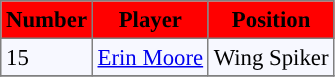<table bgcolor="#f7f8ff" cellpadding="3" cellspacing="0" border="1" style="font-size: 95%; border: gray solid 1px; border-collapse: collapse;">
<tr bgcolor="#ff0000">
<td align=center><strong>Number</strong></td>
<td align=center><strong>Player</strong></td>
<td align=center><strong>Position</strong></td>
</tr>
<tr align="left">
<td>15</td>
<td> <a href='#'>Erin Moore</a></td>
<td>Wing Spiker</td>
</tr>
<tr align="left">
</tr>
</table>
